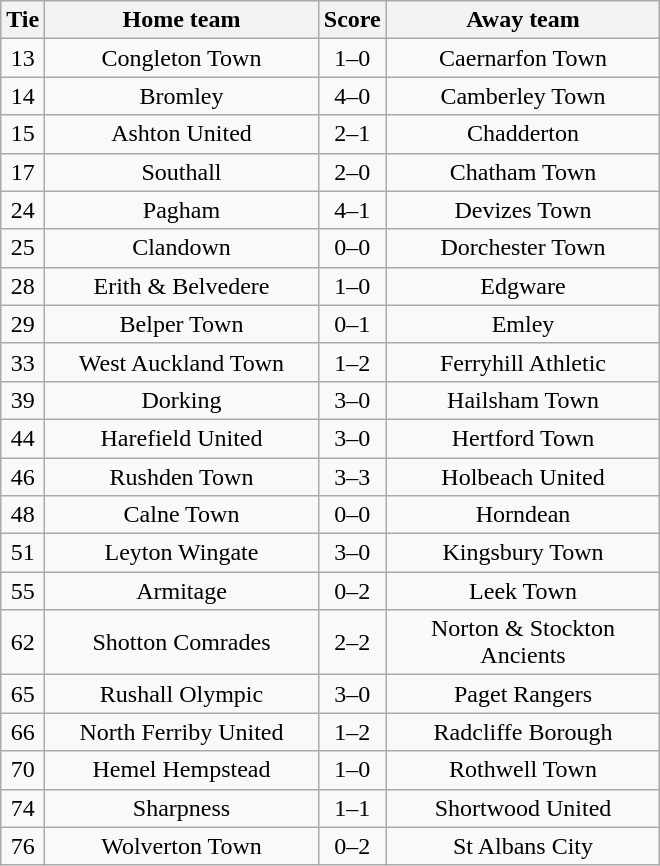<table class="wikitable" style="text-align:center;">
<tr>
<th width=20>Tie</th>
<th width=175>Home team</th>
<th width=20>Score</th>
<th width=175>Away team</th>
</tr>
<tr>
<td>13</td>
<td>Congleton Town</td>
<td>1–0</td>
<td>Caernarfon Town</td>
</tr>
<tr>
<td>14</td>
<td>Bromley</td>
<td>4–0</td>
<td>Camberley Town</td>
</tr>
<tr>
<td>15</td>
<td>Ashton United</td>
<td>2–1</td>
<td>Chadderton</td>
</tr>
<tr>
<td>17</td>
<td>Southall</td>
<td>2–0</td>
<td>Chatham Town</td>
</tr>
<tr>
<td>24</td>
<td>Pagham</td>
<td>4–1</td>
<td>Devizes Town</td>
</tr>
<tr>
<td>25</td>
<td>Clandown</td>
<td>0–0</td>
<td>Dorchester Town</td>
</tr>
<tr>
<td>28</td>
<td>Erith & Belvedere</td>
<td>1–0</td>
<td>Edgware</td>
</tr>
<tr>
<td>29</td>
<td>Belper Town</td>
<td>0–1</td>
<td>Emley</td>
</tr>
<tr>
<td>33</td>
<td>West Auckland Town</td>
<td>1–2</td>
<td>Ferryhill Athletic</td>
</tr>
<tr>
<td>39</td>
<td>Dorking</td>
<td>3–0</td>
<td>Hailsham Town</td>
</tr>
<tr>
<td>44</td>
<td>Harefield United</td>
<td>3–0</td>
<td>Hertford Town</td>
</tr>
<tr>
<td>46</td>
<td>Rushden Town</td>
<td>3–3</td>
<td>Holbeach United</td>
</tr>
<tr>
<td>48</td>
<td>Calne Town</td>
<td>0–0</td>
<td>Horndean</td>
</tr>
<tr>
<td>51</td>
<td>Leyton Wingate</td>
<td>3–0</td>
<td>Kingsbury Town</td>
</tr>
<tr>
<td>55</td>
<td>Armitage</td>
<td>0–2</td>
<td>Leek Town</td>
</tr>
<tr>
<td>62</td>
<td>Shotton Comrades</td>
<td>2–2</td>
<td>Norton & Stockton Ancients</td>
</tr>
<tr>
<td>65</td>
<td>Rushall Olympic</td>
<td>3–0</td>
<td>Paget Rangers</td>
</tr>
<tr>
<td>66</td>
<td>North Ferriby United</td>
<td>1–2</td>
<td>Radcliffe Borough</td>
</tr>
<tr>
<td>70</td>
<td>Hemel Hempstead</td>
<td>1–0</td>
<td>Rothwell Town</td>
</tr>
<tr>
<td>74</td>
<td>Sharpness</td>
<td>1–1</td>
<td>Shortwood United</td>
</tr>
<tr>
<td>76</td>
<td>Wolverton Town</td>
<td>0–2</td>
<td>St Albans City</td>
</tr>
</table>
